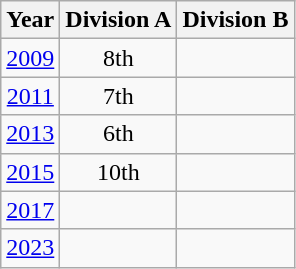<table class="wikitable" style="text-align:center">
<tr>
<th>Year</th>
<th>Division A</th>
<th>Division B</th>
</tr>
<tr>
<td><a href='#'>2009</a></td>
<td>8th</td>
<td></td>
</tr>
<tr>
<td><a href='#'>2011</a></td>
<td>7th</td>
<td></td>
</tr>
<tr>
<td><a href='#'>2013</a></td>
<td>6th</td>
<td></td>
</tr>
<tr>
<td><a href='#'>2015</a></td>
<td>10th</td>
<td></td>
</tr>
<tr>
<td><a href='#'>2017</a></td>
<td></td>
<td></td>
</tr>
<tr>
<td><a href='#'>2023</a></td>
<td></td>
<td></td>
</tr>
</table>
